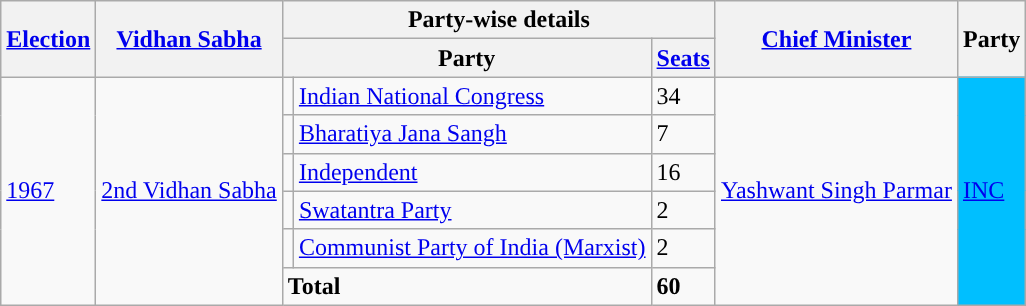<table class="wikitable sortable">
<tr>
<th rowspan="2"><a href='#'>Election</a></th>
<th rowspan="2"><a href='#'>Vidhan Sabha</a></th>
<th colspan="3">Party-wise details</th>
<th rowspan="2"><a href='#'>Chief Minister</a></th>
<th rowspan="2">Party</th>
</tr>
<tr>
<th colspan="2">Party</th>
<th><a href='#'>Seats</a></th>
</tr>
<tr>
<td rowspan="6"><a href='#'>1967</a></td>
<td rowspan="6"><a href='#'>2nd Vidhan Sabha</a></td>
<td style="background-color: "></td>
<td><a href='#'>Indian National Congress</a></td>
<td>34</td>
<td rowspan="6"><a href='#'>Yashwant Singh Parmar</a></td>
<td rowspan="6" bgcolor="#00BFFF"><a href='#'>INC</a></td>
</tr>
<tr>
<td style="background-color: "></td>
<td><a href='#'>Bharatiya Jana Sangh</a></td>
<td>7</td>
</tr>
<tr>
<td style="background-color: "></td>
<td><a href='#'>Independent</a></td>
<td>16</td>
</tr>
<tr>
<td style="background-color: "></td>
<td><a href='#'>Swatantra Party</a></td>
<td>2</td>
</tr>
<tr>
<td style="background-color: "></td>
<td><a href='#'>Communist Party of India (Marxist)</a></td>
<td>2</td>
</tr>
<tr>
<td colspan="2"><strong>Total</strong></td>
<td><strong>60</strong></td>
</tr>
</table>
